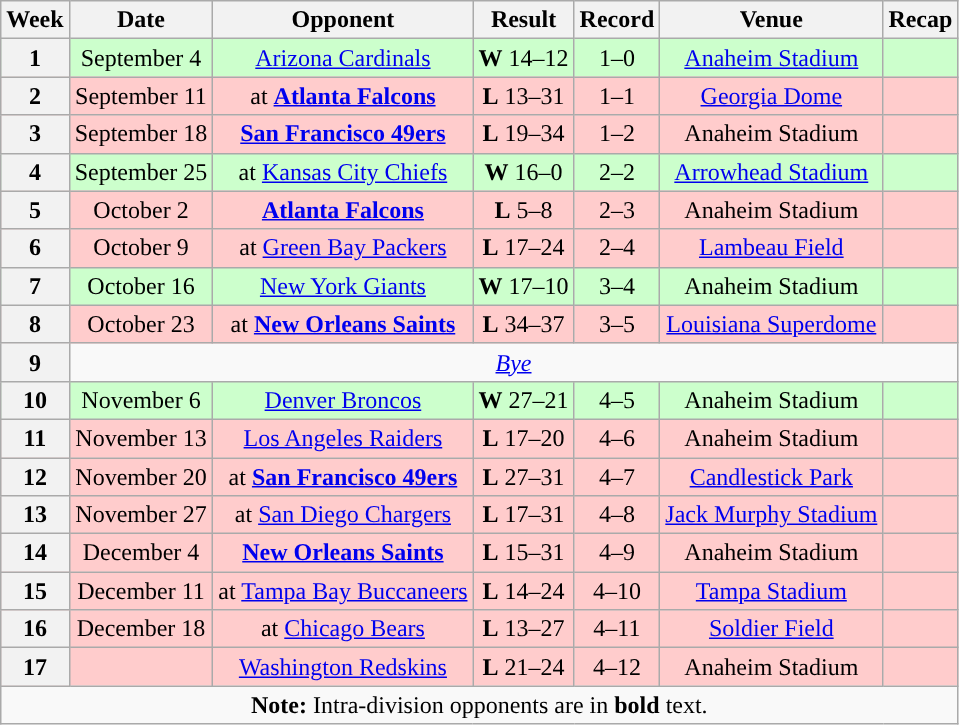<table class="wikitable" style="text-align:center">
<tr>
<th>Week</th>
<th>Date</th>
<th>Opponent</th>
<th>Result</th>
<th>Record</th>
<th>Venue</th>
<th>Recap</th>
</tr>
<tr style="background:#cfc">
<th>1</th>
<td>September 4</td>
<td><a href='#'>Arizona Cardinals</a></td>
<td><strong>W</strong> 14–12</td>
<td>1–0</td>
<td><a href='#'>Anaheim Stadium</a></td>
<td></td>
</tr>
<tr style="background:#fcc">
<th>2</th>
<td>September 11</td>
<td>at  <strong><a href='#'>Atlanta Falcons</a></strong></td>
<td><strong>L</strong> 13–31</td>
<td>1–1</td>
<td><a href='#'>Georgia Dome</a></td>
<td></td>
</tr>
<tr style="background:#fcc">
<th>3</th>
<td>September 18</td>
<td><strong><a href='#'>San Francisco 49ers</a></strong></td>
<td><strong>L</strong> 19–34</td>
<td>1–2</td>
<td>Anaheim Stadium</td>
<td></td>
</tr>
<tr style="background:#cfc">
<th>4</th>
<td>September 25</td>
<td>at  <a href='#'>Kansas City Chiefs</a></td>
<td><strong>W</strong> 16–0</td>
<td>2–2</td>
<td><a href='#'>Arrowhead Stadium</a></td>
<td></td>
</tr>
<tr style="background:#fcc">
<th>5</th>
<td>October 2</td>
<td><strong><a href='#'>Atlanta Falcons</a></strong></td>
<td><strong>L</strong>  5–8</td>
<td>2–3</td>
<td>Anaheim Stadium</td>
<td></td>
</tr>
<tr style="background:#fcc">
<th>6</th>
<td>October 9</td>
<td>at <a href='#'>Green Bay Packers</a></td>
<td><strong>L</strong> 17–24</td>
<td>2–4</td>
<td><a href='#'>Lambeau Field</a></td>
<td></td>
</tr>
<tr align="center" bgcolor="#cfc">
<th>7</th>
<td>October 16</td>
<td><a href='#'>New York Giants</a></td>
<td><strong>W</strong> 17–10</td>
<td>3–4</td>
<td>Anaheim Stadium</td>
<td></td>
</tr>
<tr style="background:#fcc">
<th>8</th>
<td>October 23</td>
<td>at  <strong><a href='#'>New Orleans Saints</a></strong></td>
<td><strong>L</strong> 34–37</td>
<td>3–5</td>
<td><a href='#'>Louisiana Superdome</a></td>
<td></td>
</tr>
<tr>
<th>9</th>
<td align="center"  colspan=6><em><a href='#'>Bye</a></em></td>
</tr>
<tr style="background:#cfc">
<th>10</th>
<td>November 6</td>
<td><a href='#'>Denver Broncos</a></td>
<td><strong>W</strong> 27–21</td>
<td>4–5</td>
<td>Anaheim Stadium</td>
<td></td>
</tr>
<tr style="background:#fcc">
<th>11</th>
<td>November 13</td>
<td><a href='#'>Los Angeles Raiders</a></td>
<td><strong>L</strong> 17–20</td>
<td>4–6</td>
<td>Anaheim Stadium</td>
<td></td>
</tr>
<tr style="background:#fcc">
<th>12</th>
<td>November 20</td>
<td>at <strong> <a href='#'>San Francisco 49ers</a></strong></td>
<td><strong>L</strong> 27–31</td>
<td>4–7</td>
<td><a href='#'>Candlestick Park</a></td>
<td></td>
</tr>
<tr style="background:#fcc">
<th>13</th>
<td>November 27</td>
<td>at <a href='#'>San Diego Chargers</a></td>
<td><strong>L</strong> 17–31</td>
<td>4–8</td>
<td><a href='#'>Jack Murphy Stadium</a></td>
<td></td>
</tr>
<tr style="background:#fcc">
<th>14</th>
<td>December 4</td>
<td><strong><a href='#'>New Orleans Saints</a></strong></td>
<td><strong>L</strong> 15–31</td>
<td>4–9</td>
<td>Anaheim Stadium</td>
<td></td>
</tr>
<tr align="center" style="background: #fcc">
<th>15</th>
<td>December 11</td>
<td>at <a href='#'>Tampa Bay Buccaneers</a></td>
<td><strong>L</strong> 14–24</td>
<td>4–10</td>
<td><a href='#'>Tampa Stadium</a></td>
<td></td>
</tr>
<tr style="background:#fcc">
<th>16</th>
<td>December 18</td>
<td>at  <a href='#'>Chicago Bears</a></td>
<td><strong>L</strong> 13–27</td>
<td>4–11</td>
<td><a href='#'>Soldier Field</a></td>
<td></td>
</tr>
<tr style="background:#fcc">
<th>17</th>
<td></td>
<td><a href='#'>Washington Redskins</a></td>
<td><strong>L</strong> 21–24</td>
<td>4–12</td>
<td>Anaheim Stadium</td>
<td></td>
</tr>
<tr>
<td colspan="8"><strong>Note:</strong> Intra-division opponents are in <strong>bold</strong> text.</td>
</tr>
</table>
